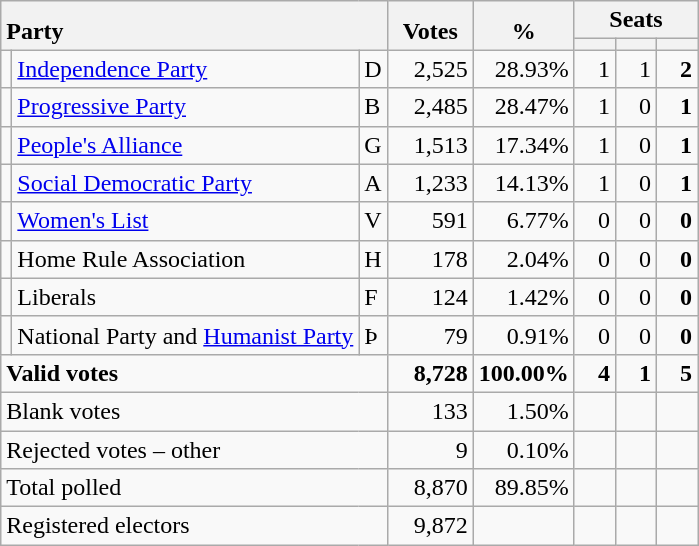<table class="wikitable" border="1" style="text-align:right;">
<tr>
<th style="text-align:left;" valign=bottom rowspan=2 colspan=3>Party</th>
<th align=center valign=bottom rowspan=2 width="50">Votes</th>
<th align=center valign=bottom rowspan=2 width="50">%</th>
<th colspan=3>Seats</th>
</tr>
<tr>
<th align=center valign=bottom width="20"><small></small></th>
<th align=center valign=bottom width="20"><small><a href='#'></a></small></th>
<th align=center valign=bottom width="20"><small></small></th>
</tr>
<tr>
<td></td>
<td align=left><a href='#'>Independence Party</a></td>
<td align=left>D</td>
<td>2,525</td>
<td>28.93%</td>
<td>1</td>
<td>1</td>
<td><strong>2</strong></td>
</tr>
<tr>
<td></td>
<td align=left><a href='#'>Progressive Party</a></td>
<td align=left>B</td>
<td>2,485</td>
<td>28.47%</td>
<td>1</td>
<td>0</td>
<td><strong>1</strong></td>
</tr>
<tr>
<td></td>
<td align=left><a href='#'>People's Alliance</a></td>
<td align=left>G</td>
<td>1,513</td>
<td>17.34%</td>
<td>1</td>
<td>0</td>
<td><strong>1</strong></td>
</tr>
<tr>
<td></td>
<td align=left><a href='#'>Social Democratic Party</a></td>
<td align=left>A</td>
<td>1,233</td>
<td>14.13%</td>
<td>1</td>
<td>0</td>
<td><strong>1</strong></td>
</tr>
<tr>
<td></td>
<td align=left><a href='#'>Women's List</a></td>
<td align=left>V</td>
<td>591</td>
<td>6.77%</td>
<td>0</td>
<td>0</td>
<td><strong>0</strong></td>
</tr>
<tr>
<td></td>
<td align=left>Home Rule Association</td>
<td align=left>H</td>
<td>178</td>
<td>2.04%</td>
<td>0</td>
<td>0</td>
<td><strong>0</strong></td>
</tr>
<tr>
<td></td>
<td align=left>Liberals</td>
<td align=left>F</td>
<td>124</td>
<td>1.42%</td>
<td>0</td>
<td>0</td>
<td><strong>0</strong></td>
</tr>
<tr>
<td></td>
<td align=left>National Party and <a href='#'>Humanist Party</a></td>
<td align=left>Þ</td>
<td>79</td>
<td>0.91%</td>
<td>0</td>
<td>0</td>
<td><strong>0</strong></td>
</tr>
<tr style="font-weight:bold">
<td align=left colspan=3>Valid votes</td>
<td>8,728</td>
<td>100.00%</td>
<td>4</td>
<td>1</td>
<td>5</td>
</tr>
<tr>
<td align=left colspan=3>Blank votes</td>
<td>133</td>
<td>1.50%</td>
<td></td>
<td></td>
<td></td>
</tr>
<tr>
<td align=left colspan=3>Rejected votes – other</td>
<td>9</td>
<td>0.10%</td>
<td></td>
<td></td>
<td></td>
</tr>
<tr>
<td align=left colspan=3>Total polled</td>
<td>8,870</td>
<td>89.85%</td>
<td></td>
<td></td>
<td></td>
</tr>
<tr>
<td align=left colspan=3>Registered electors</td>
<td>9,872</td>
<td></td>
<td></td>
<td></td>
<td></td>
</tr>
</table>
